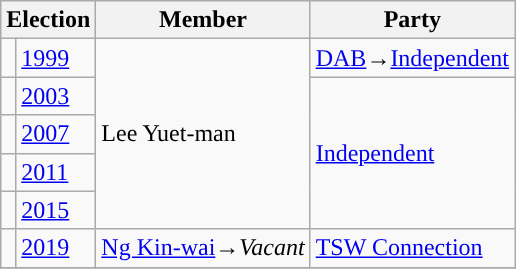<table class="wikitable">
<tr>
<th colspan="2">Election</th>
<th>Member</th>
<th>Party</th>
</tr>
<tr>
<td style="color:inherit;background:"></td>
<td><a href='#'>1999</a></td>
<td rowspan=5>Lee Yuet-man</td>
<td><a href='#'>DAB</a>→<a href='#'>Independent</a></td>
</tr>
<tr>
<td style="color:inherit;background:"></td>
<td><a href='#'>2003</a></td>
<td rowspan=4><a href='#'>Independent</a></td>
</tr>
<tr>
<td style="color:inherit;background:"></td>
<td><a href='#'>2007</a></td>
</tr>
<tr>
<td style="color:inherit;background:"></td>
<td><a href='#'>2011</a></td>
</tr>
<tr>
<td style="color:inherit;background:"></td>
<td><a href='#'>2015</a></td>
</tr>
<tr>
<td style="color:inherit;background:"></td>
<td><a href='#'>2019</a></td>
<td><a href='#'>Ng Kin-wai</a>→<em>Vacant</em></td>
<td><a href='#'>TSW Connection</a></td>
</tr>
<tr>
</tr>
</table>
